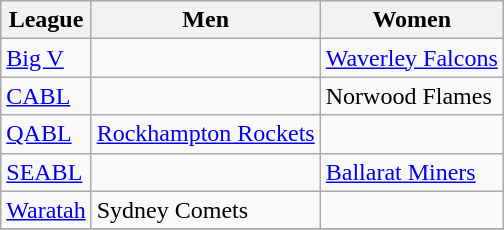<table class="wikitable">
<tr>
<th>League</th>
<th>Men</th>
<th>Women</th>
</tr>
<tr>
<td><a href='#'>Big V</a></td>
<td></td>
<td><a href='#'>Waverley Falcons</a></td>
</tr>
<tr>
<td><a href='#'>CABL</a></td>
<td></td>
<td>Norwood Flames</td>
</tr>
<tr>
<td><a href='#'>QABL</a></td>
<td><a href='#'>Rockhampton Rockets</a></td>
<td></td>
</tr>
<tr>
<td><a href='#'>SEABL</a></td>
<td></td>
<td><a href='#'>Ballarat Miners</a></td>
</tr>
<tr>
<td><a href='#'>Waratah</a></td>
<td>Sydney Comets</td>
<td></td>
</tr>
<tr>
</tr>
</table>
